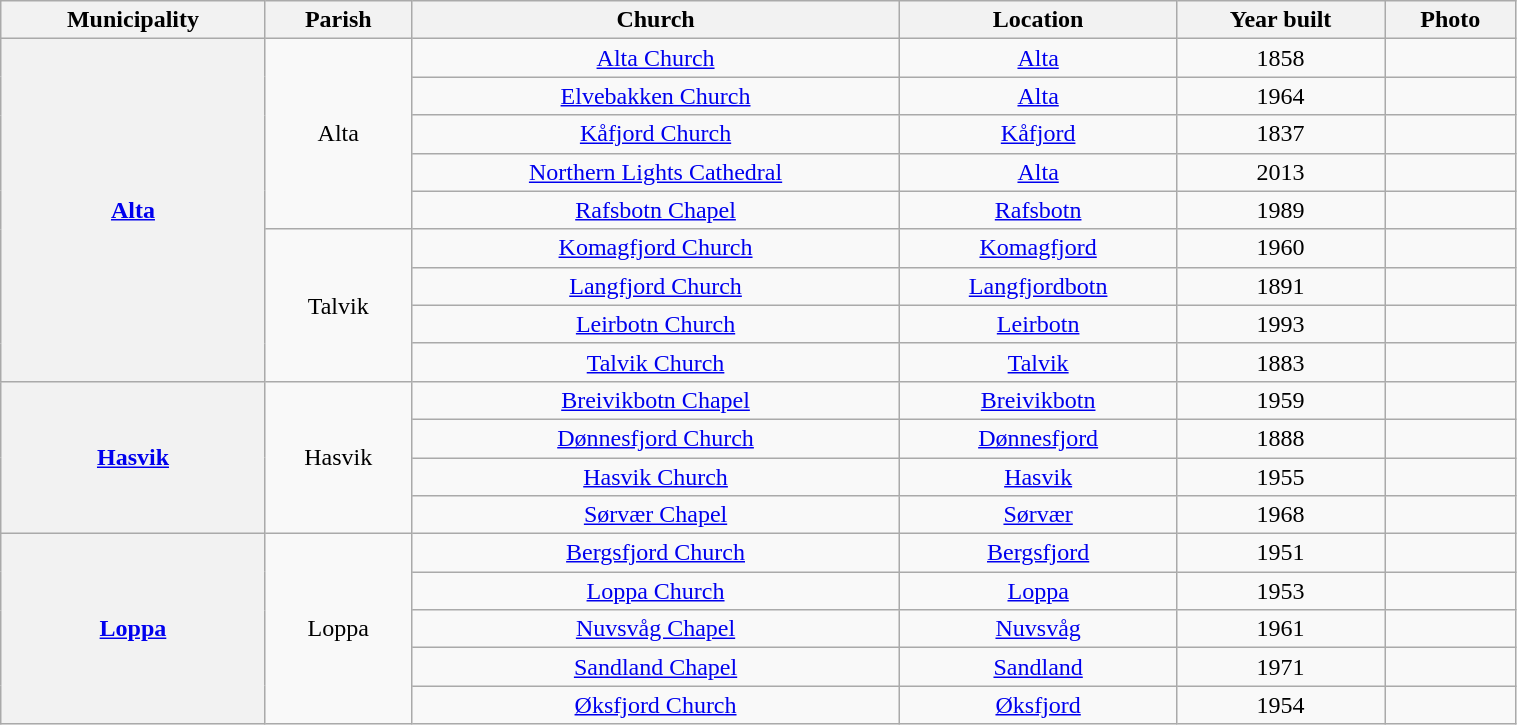<table class="wikitable" style="text-align: center; width: 80%;">
<tr>
<th>Municipality</th>
<th>Parish </th>
<th>Church</th>
<th>Location</th>
<th>Year built</th>
<th>Photo</th>
</tr>
<tr>
<th rowspan="9"><a href='#'>Alta</a></th>
<td rowspan="5">Alta</td>
<td><a href='#'>Alta Church</a></td>
<td><a href='#'>Alta</a></td>
<td>1858</td>
<td></td>
</tr>
<tr>
<td><a href='#'>Elvebakken Church</a></td>
<td><a href='#'>Alta</a></td>
<td>1964</td>
<td></td>
</tr>
<tr>
<td><a href='#'>Kåfjord Church</a></td>
<td><a href='#'>Kåfjord</a></td>
<td>1837</td>
<td></td>
</tr>
<tr>
<td><a href='#'>Northern Lights Cathedral</a></td>
<td><a href='#'>Alta</a></td>
<td>2013</td>
<td></td>
</tr>
<tr>
<td><a href='#'>Rafsbotn Chapel</a></td>
<td><a href='#'>Rafsbotn</a></td>
<td>1989</td>
<td></td>
</tr>
<tr>
<td rowspan="4">Talvik</td>
<td><a href='#'>Komagfjord Church</a></td>
<td><a href='#'>Komagfjord</a></td>
<td>1960</td>
<td></td>
</tr>
<tr>
<td><a href='#'>Langfjord Church</a></td>
<td><a href='#'>Langfjordbotn</a></td>
<td>1891</td>
<td></td>
</tr>
<tr>
<td><a href='#'>Leirbotn Church</a></td>
<td><a href='#'>Leirbotn</a></td>
<td>1993</td>
<td></td>
</tr>
<tr>
<td><a href='#'>Talvik Church</a></td>
<td><a href='#'>Talvik</a></td>
<td>1883</td>
<td></td>
</tr>
<tr>
<th rowspan="4"><a href='#'>Hasvik</a></th>
<td rowspan="4">Hasvik</td>
<td><a href='#'>Breivikbotn Chapel</a></td>
<td><a href='#'>Breivikbotn</a></td>
<td>1959</td>
<td></td>
</tr>
<tr>
<td><a href='#'>Dønnesfjord Church</a></td>
<td><a href='#'>Dønnesfjord</a></td>
<td>1888</td>
<td></td>
</tr>
<tr>
<td><a href='#'>Hasvik Church</a></td>
<td><a href='#'>Hasvik</a></td>
<td>1955</td>
<td></td>
</tr>
<tr>
<td><a href='#'>Sørvær Chapel</a></td>
<td><a href='#'>Sørvær</a></td>
<td>1968</td>
<td></td>
</tr>
<tr>
<th rowspan="5"><a href='#'>Loppa</a></th>
<td rowspan="5">Loppa</td>
<td><a href='#'>Bergsfjord Church</a></td>
<td><a href='#'>Bergsfjord</a></td>
<td>1951</td>
<td></td>
</tr>
<tr>
<td><a href='#'>Loppa Church</a></td>
<td><a href='#'>Loppa</a></td>
<td>1953</td>
<td></td>
</tr>
<tr>
<td><a href='#'>Nuvsvåg Chapel</a></td>
<td><a href='#'>Nuvsvåg</a></td>
<td>1961</td>
<td></td>
</tr>
<tr>
<td><a href='#'>Sandland Chapel</a></td>
<td><a href='#'>Sandland</a></td>
<td>1971</td>
<td></td>
</tr>
<tr>
<td><a href='#'>Øksfjord Church</a></td>
<td><a href='#'>Øksfjord</a></td>
<td>1954</td>
<td></td>
</tr>
</table>
